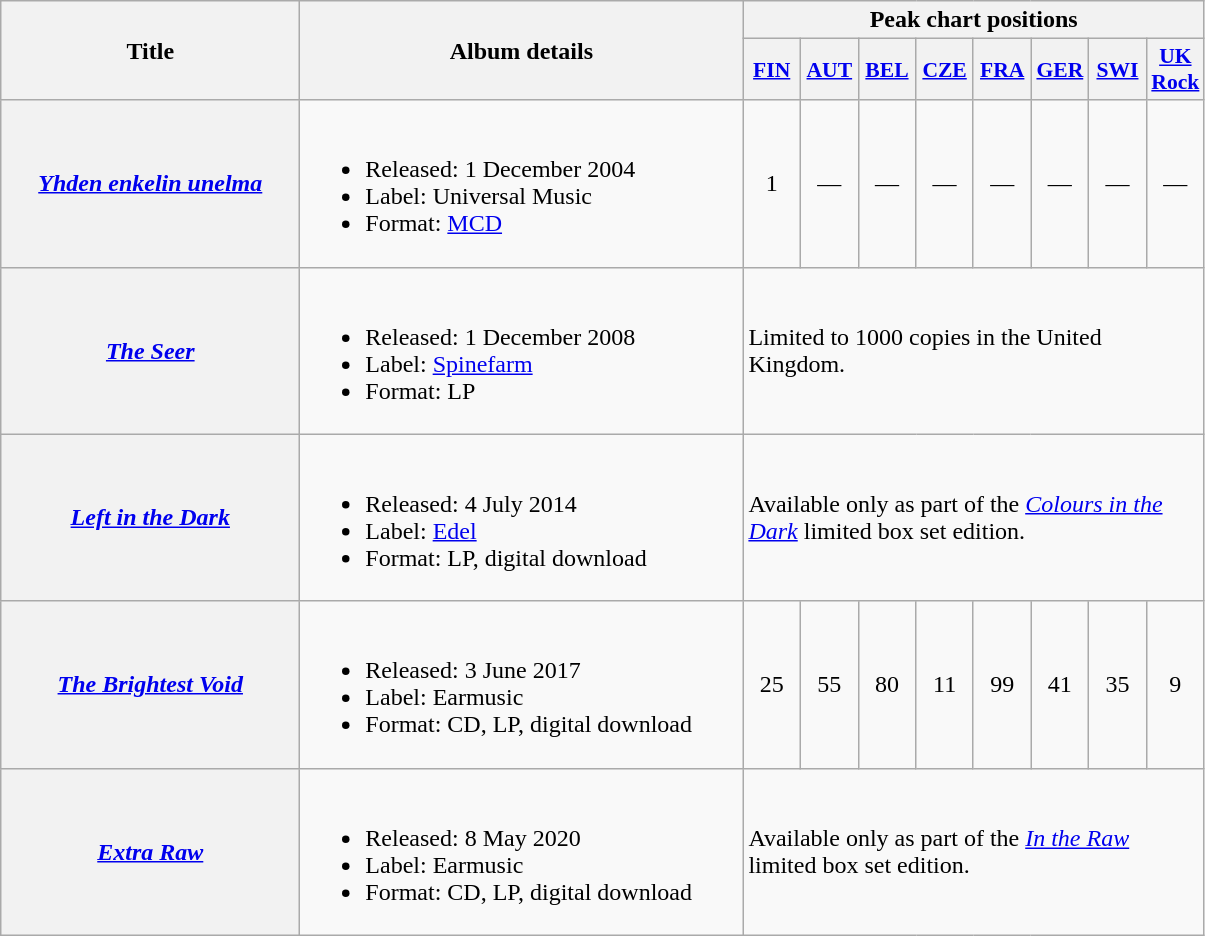<table class="wikitable plainrowheaders">
<tr>
<th scope="col" rowspan="2" style="width:12em;">Title</th>
<th scope="col" rowspan="2" style="width:18em;">Album details</th>
<th scope="col" colspan="8">Peak chart positions</th>
</tr>
<tr>
<th scope="col" style="width:2.2em;font-size:90%;"><a href='#'>FIN</a><br></th>
<th scope="col" style="width:2.2em;font-size:90%;"><a href='#'>AUT</a><br></th>
<th scope="col" style="width:2.2em;font-size:90%;"><a href='#'>BEL</a><br></th>
<th scope="col" style="width:2.2em;font-size:90%;"><a href='#'>CZE</a><br></th>
<th scope="col" style="width:2.2em;font-size:90%;"><a href='#'>FRA</a><br></th>
<th scope="col" style="width:2.2em;font-size:90%;"><a href='#'>GER</a><br></th>
<th scope="col" style="width:2.2em;font-size:90%;"><a href='#'>SWI</a><br></th>
<th scope="col" style="width:2.2em;font-size:90%;"><a href='#'>UK Rock</a><br></th>
</tr>
<tr>
<th scope="row"><em><a href='#'>Yhden enkelin unelma</a></em></th>
<td><br><ul><li>Released: 1 December 2004</li><li>Label: Universal Music</li><li>Format: <a href='#'>MCD</a></li></ul></td>
<td style="text-align:center">1</td>
<td style="text-align:center">—</td>
<td style="text-align:center">—</td>
<td style="text-align:center">—</td>
<td style="text-align:center">—</td>
<td style="text-align:center">—</td>
<td style="text-align:center">—</td>
<td style="text-align:center">—</td>
</tr>
<tr>
<th scope="row"><em><a href='#'>The Seer</a></em></th>
<td><br><ul><li>Released: 1 December 2008</li><li>Label: <a href='#'>Spinefarm</a></li><li>Format: LP</li></ul></td>
<td colspan="8">Limited to 1000 copies in the United Kingdom.</td>
</tr>
<tr>
<th scope="row"><em><a href='#'>Left in the Dark</a></em></th>
<td><br><ul><li>Released: 4 July 2014</li><li>Label: <a href='#'>Edel</a></li><li>Format: LP, digital download</li></ul></td>
<td colspan="8">Available only as part of the <em><a href='#'>Colours in the Dark</a></em> limited box set edition.</td>
</tr>
<tr>
<th scope="row"><em><a href='#'>The Brightest Void</a></em></th>
<td><br><ul><li>Released: 3 June 2017</li><li>Label: Earmusic</li><li>Format: CD, LP, digital download</li></ul></td>
<td style="text-align:center">25</td>
<td style="text-align:center">55</td>
<td style="text-align:center">80</td>
<td style="text-align:center">11</td>
<td style="text-align:center">99</td>
<td style="text-align:center">41</td>
<td style="text-align:center">35</td>
<td style="text-align:center">9</td>
</tr>
<tr>
<th scope="row"><em><a href='#'>Extra Raw</a></em></th>
<td><br><ul><li>Released: 8 May 2020</li><li>Label: Earmusic</li><li>Format: CD, LP, digital download</li></ul></td>
<td colspan="8">Available only as part of the <em><a href='#'>In the Raw</a></em> limited box set edition.</td>
</tr>
</table>
